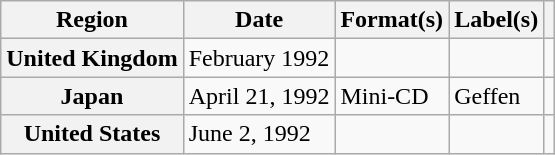<table class="wikitable plainrowheaders">
<tr>
<th scope="col">Region</th>
<th scope="col">Date</th>
<th scope="col">Format(s)</th>
<th scope="col">Label(s)</th>
<th scope="col"></th>
</tr>
<tr>
<th scope="row">United Kingdom</th>
<td>February 1992</td>
<td></td>
<td></td>
<td></td>
</tr>
<tr>
<th scope="row">Japan</th>
<td>April 21, 1992</td>
<td>Mini-CD</td>
<td>Geffen</td>
<td></td>
</tr>
<tr>
<th scope="row">United States</th>
<td>June 2, 1992</td>
<td></td>
<td></td>
<td></td>
</tr>
</table>
